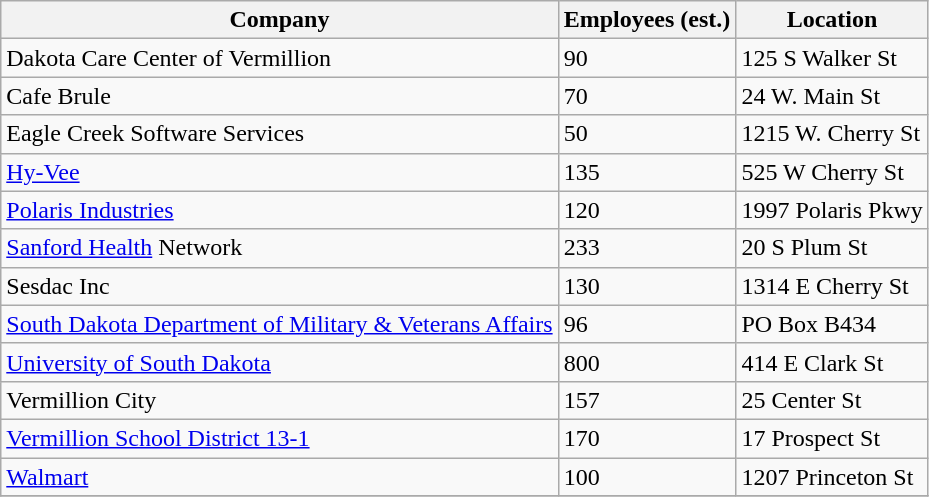<table class="wikitable sortable">
<tr>
<th>Company</th>
<th>Employees (est.)</th>
<th>Location</th>
</tr>
<tr>
<td>Dakota Care Center of Vermillion</td>
<td>90</td>
<td>125 S Walker St</td>
</tr>
<tr>
<td>Cafe Brule</td>
<td>70</td>
<td>24 W. Main St</td>
</tr>
<tr>
<td>Eagle Creek Software Services</td>
<td>50</td>
<td>1215 W. Cherry St</td>
</tr>
<tr>
<td><a href='#'>Hy-Vee</a></td>
<td>135</td>
<td>525 W Cherry St</td>
</tr>
<tr>
<td><a href='#'>Polaris Industries</a></td>
<td>120</td>
<td>1997 Polaris Pkwy</td>
</tr>
<tr>
<td><a href='#'>Sanford Health</a> Network</td>
<td>233</td>
<td>20 S Plum St</td>
</tr>
<tr>
<td>Sesdac Inc</td>
<td>130</td>
<td>1314 E Cherry St</td>
</tr>
<tr>
<td><a href='#'>South Dakota Department of Military & Veterans Affairs</a></td>
<td>96</td>
<td>PO Box B434</td>
</tr>
<tr>
<td><a href='#'>University of South Dakota</a></td>
<td>800</td>
<td>414 E Clark St</td>
</tr>
<tr>
<td>Vermillion City</td>
<td>157</td>
<td>25 Center St</td>
</tr>
<tr>
<td><a href='#'>Vermillion School District 13-1</a></td>
<td>170</td>
<td>17 Prospect St</td>
</tr>
<tr>
<td><a href='#'>Walmart</a></td>
<td>100</td>
<td>1207 Princeton St</td>
</tr>
<tr>
</tr>
</table>
